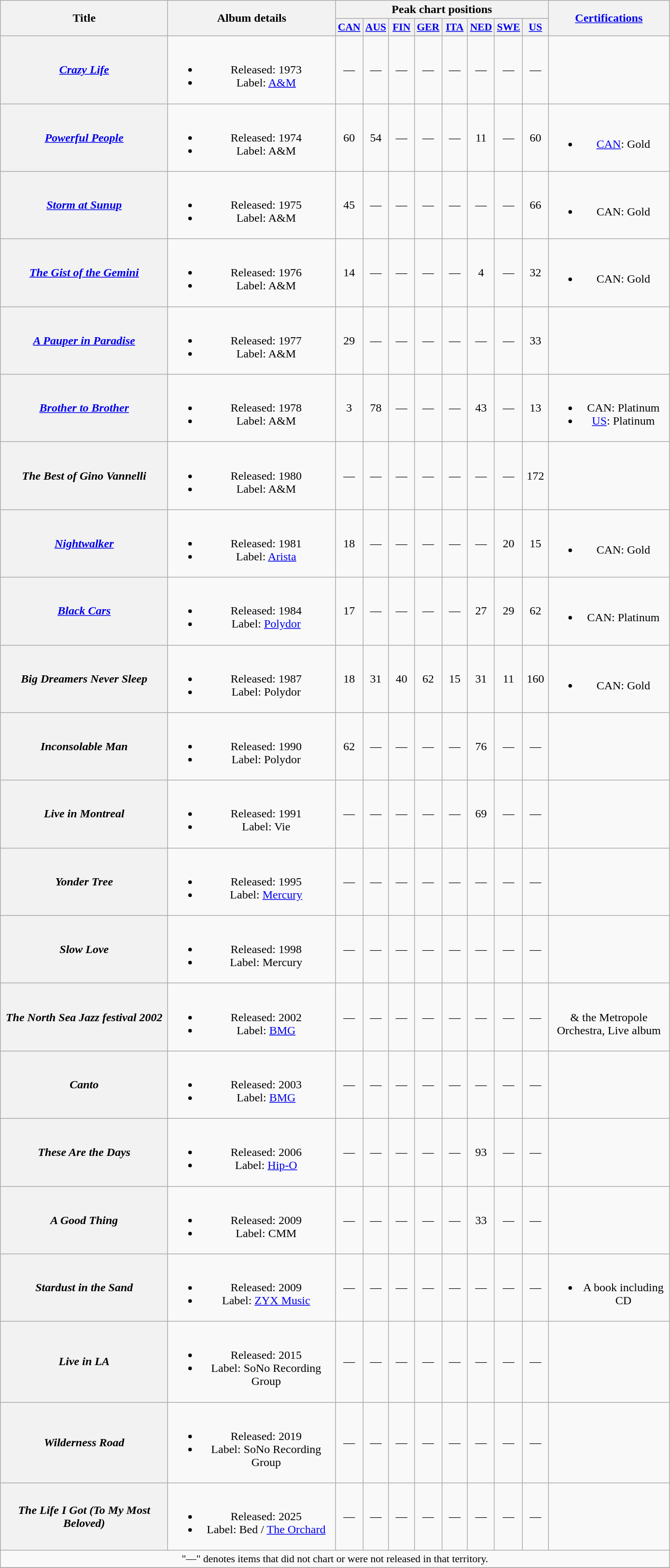<table class="wikitable plainrowheaders" style="text-align:center;">
<tr>
<th scope="col" rowspan="2" style="width:14em;">Title</th>
<th scope="col" rowspan="2" style="width:14em;">Album details</th>
<th scope="col" colspan="8">Peak chart positions</th>
<th rowspan="2" style="width:10em;"><a href='#'>Certifications</a></th>
</tr>
<tr>
<th style="width:2em;font-size:90%;"><a href='#'>CAN</a><br></th>
<th style="width:2em;font-size:90%;"><a href='#'>AUS</a><br></th>
<th style="width:2em;font-size:90%;"><a href='#'>FIN</a><br></th>
<th style="width:2em;font-size:90%;"><a href='#'>GER</a><br></th>
<th style="width:2em;font-size:90%;"><a href='#'>ITA</a><br></th>
<th style="width:2em;font-size:90%;"><a href='#'>NED</a><br></th>
<th style="width:2em;font-size:90%;"><a href='#'>SWE</a><br></th>
<th style="width:2em;font-size:90%;"><a href='#'>US</a><br></th>
</tr>
<tr>
<th scope="row"><em><a href='#'>Crazy Life</a></em></th>
<td><br><ul><li>Released: 1973</li><li>Label: <a href='#'>A&M</a></li></ul></td>
<td>—</td>
<td>—</td>
<td>—</td>
<td>—</td>
<td>—</td>
<td>—</td>
<td>—</td>
<td>—</td>
<td></td>
</tr>
<tr>
<th scope="row"><em><a href='#'>Powerful People</a></em></th>
<td><br><ul><li>Released: 1974</li><li>Label: A&M</li></ul></td>
<td>60</td>
<td>54</td>
<td>—</td>
<td>—</td>
<td>—</td>
<td>11</td>
<td>—</td>
<td>60</td>
<td><br><ul><li><a href='#'>CAN</a>: Gold</li></ul></td>
</tr>
<tr>
<th scope="row"><em><a href='#'>Storm at Sunup</a></em></th>
<td><br><ul><li>Released: 1975</li><li>Label: A&M</li></ul></td>
<td>45</td>
<td>—</td>
<td>—</td>
<td>—</td>
<td>—</td>
<td>—</td>
<td>—</td>
<td>66</td>
<td><br><ul><li>CAN: Gold</li></ul></td>
</tr>
<tr>
<th scope="row"><em><a href='#'>The Gist of the Gemini</a></em></th>
<td><br><ul><li>Released: 1976</li><li>Label: A&M</li></ul></td>
<td>14</td>
<td>—</td>
<td>—</td>
<td>—</td>
<td>—</td>
<td>4</td>
<td>—</td>
<td>32</td>
<td><br><ul><li>CAN: Gold</li></ul></td>
</tr>
<tr>
<th scope="row"><em><a href='#'>A Pauper in Paradise</a></em></th>
<td><br><ul><li>Released: 1977</li><li>Label: A&M</li></ul></td>
<td>29</td>
<td>—</td>
<td>—</td>
<td>—</td>
<td>—</td>
<td>—</td>
<td>—</td>
<td>33</td>
<td></td>
</tr>
<tr>
<th scope="row"><em><a href='#'>Brother to Brother</a></em></th>
<td><br><ul><li>Released: 1978</li><li>Label: A&M</li></ul></td>
<td>3</td>
<td>78</td>
<td>—</td>
<td>—</td>
<td>—</td>
<td>43</td>
<td>—</td>
<td>13</td>
<td><br><ul><li>CAN: Platinum</li><li><a href='#'>US</a>: Platinum</li></ul></td>
</tr>
<tr>
<th scope="row"><em>The Best of Gino Vannelli</em></th>
<td><br><ul><li>Released: 1980</li><li>Label: A&M</li></ul></td>
<td>—</td>
<td>—</td>
<td>—</td>
<td>—</td>
<td>—</td>
<td>—</td>
<td>—</td>
<td>172</td>
<td></td>
</tr>
<tr>
<th scope="row"><em><a href='#'>Nightwalker</a></em></th>
<td><br><ul><li>Released: 1981</li><li>Label: <a href='#'>Arista</a></li></ul></td>
<td>18</td>
<td>—</td>
<td>—</td>
<td>—</td>
<td>—</td>
<td>—</td>
<td>20</td>
<td>15</td>
<td><br><ul><li>CAN: Gold</li></ul></td>
</tr>
<tr>
<th scope="row"><em><a href='#'>Black Cars</a></em></th>
<td><br><ul><li>Released: 1984</li><li>Label: <a href='#'>Polydor</a></li></ul></td>
<td>17</td>
<td>—</td>
<td>—</td>
<td>—</td>
<td>—</td>
<td>27</td>
<td>29</td>
<td>62</td>
<td><br><ul><li>CAN: Platinum</li></ul></td>
</tr>
<tr>
<th scope="row"><em>Big Dreamers Never Sleep</em></th>
<td><br><ul><li>Released: 1987</li><li>Label: Polydor</li></ul></td>
<td>18</td>
<td>31</td>
<td>40</td>
<td>62</td>
<td>15</td>
<td>31</td>
<td>11</td>
<td>160</td>
<td><br><ul><li>CAN: Gold</li></ul></td>
</tr>
<tr>
<th scope="row"><em>Inconsolable Man</em></th>
<td><br><ul><li>Released: 1990</li><li>Label: Polydor</li></ul></td>
<td>62</td>
<td>—</td>
<td>—</td>
<td>—</td>
<td>—</td>
<td>76</td>
<td>—</td>
<td>—</td>
<td></td>
</tr>
<tr>
<th scope="row"><em>Live in Montreal</em></th>
<td><br><ul><li>Released: 1991</li><li>Label: Vie</li></ul></td>
<td>—</td>
<td>—</td>
<td>—</td>
<td>—</td>
<td>—</td>
<td>69</td>
<td>—</td>
<td>—</td>
<td></td>
</tr>
<tr>
<th scope="row"><em>Yonder Tree</em></th>
<td><br><ul><li>Released: 1995</li><li>Label: <a href='#'>Mercury</a></li></ul></td>
<td>—</td>
<td>—</td>
<td>—</td>
<td>—</td>
<td>—</td>
<td>—</td>
<td>—</td>
<td>—</td>
<td></td>
</tr>
<tr>
<th scope="row"><em>Slow Love</em></th>
<td><br><ul><li>Released: 1998</li><li>Label: Mercury</li></ul></td>
<td>—</td>
<td>—</td>
<td>—</td>
<td>—</td>
<td>—</td>
<td>—</td>
<td>—</td>
<td>—</td>
<td></td>
</tr>
<tr>
<th scope="row"><em>The North Sea Jazz festival 2002</em></th>
<td><br><ul><li>Released: 2002</li><li>Label: <a href='#'>BMG</a></li></ul></td>
<td>—</td>
<td>—</td>
<td>—</td>
<td>—</td>
<td>—</td>
<td>—</td>
<td>—</td>
<td>—</td>
<td><br>& the Metropole Orchestra, Live album</td>
</tr>
<tr>
<th scope="row"><em>Canto</em></th>
<td><br><ul><li>Released: 2003</li><li>Label: <a href='#'>BMG</a></li></ul></td>
<td>—</td>
<td>—</td>
<td>—</td>
<td>—</td>
<td>—</td>
<td>—</td>
<td>—</td>
<td>—</td>
<td></td>
</tr>
<tr>
<th scope="row"><em>These Are the Days</em></th>
<td><br><ul><li>Released: 2006</li><li>Label: <a href='#'>Hip-O</a></li></ul></td>
<td>—</td>
<td>—</td>
<td>—</td>
<td>—</td>
<td>—</td>
<td>93</td>
<td>—</td>
<td>—</td>
<td></td>
</tr>
<tr>
<th scope="row"><em>A Good Thing</em></th>
<td><br><ul><li>Released: 2009</li><li>Label: CMM</li></ul></td>
<td>—</td>
<td>—</td>
<td>—</td>
<td>—</td>
<td>—</td>
<td>33</td>
<td>—</td>
<td>—</td>
<td></td>
</tr>
<tr>
<th scope="row"><em>Stardust in the Sand</em></th>
<td><br><ul><li>Released: 2009</li><li>Label: <a href='#'>ZYX Music</a></li></ul></td>
<td>—</td>
<td>—</td>
<td>—</td>
<td>—</td>
<td>—</td>
<td>—</td>
<td>—</td>
<td>—</td>
<td><br><ul><li>A book including CD</li></ul></td>
</tr>
<tr>
<th scope="row"><em>Live in LA</em></th>
<td><br><ul><li>Released: 2015</li><li>Label: SoNo Recording Group</li></ul></td>
<td>—</td>
<td>—</td>
<td>—</td>
<td>—</td>
<td>—</td>
<td>—</td>
<td>—</td>
<td>—</td>
<td></td>
</tr>
<tr>
<th scope="row"><em>Wilderness Road</em></th>
<td><br><ul><li>Released: 2019</li><li>Label: SoNo Recording Group</li></ul></td>
<td>—</td>
<td>—</td>
<td>—</td>
<td>—</td>
<td>—</td>
<td>—</td>
<td>—</td>
<td>—</td>
<td></td>
</tr>
<tr>
<th scope="row"><em>The Life I Got (To My Most Beloved)</em></th>
<td><br><ul><li>Released: 2025</li><li>Label: Bed / <a href='#'>The Orchard</a></li></ul></td>
<td>—</td>
<td>—</td>
<td>—</td>
<td>—</td>
<td>—</td>
<td>—</td>
<td>—</td>
<td>—</td>
<td></td>
</tr>
<tr>
<td align="center" colspan="16" style="font-size:90%">"—" denotes items that did not chart or were not released in that territory.</td>
</tr>
<tr>
</tr>
</table>
